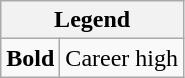<table class="wikitable mw-collapsible mw-collapsed">
<tr>
<th colspan="2">Legend</th>
</tr>
<tr>
<td><strong>Bold</strong></td>
<td>Career high</td>
</tr>
</table>
